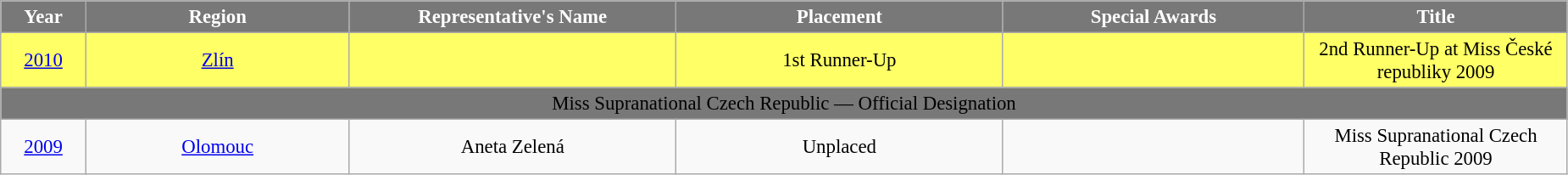<table class="wikitable sortable" style="font-size: 95%; text-align:center">
<tr>
<th width="60" style="background-color:#787878;color:#FFFFFF;">Year</th>
<th width="200" style="background-color:#787878;color:#FFFFFF;">Region</th>
<th width="250" style="background-color:#787878;color:#FFFFFF;">Representative's Name</th>
<th width="250" style="background-color:#787878;color:#FFFFFF;">Placement</th>
<th width="230" style="background-color:#787878;color:#FFFFFF;">Special Awards</th>
<th width="200" style="background-color:#787878;color:#FFFFFF;">Title</th>
</tr>
<tr style="background-color:#FFFF66;">
<td><a href='#'>2010</a></td>
<td><a href='#'>Zlín</a></td>
<td></td>
<td>1st Runner-Up</td>
<td></td>
<td>2nd Runner-Up at Miss České republiky 2009</td>
</tr>
<tr bgcolor="#787878" align="center">
<td colspan="6"><span>Miss Supranational Czech Republic — Official Designation</span></td>
</tr>
<tr>
<td><a href='#'>2009</a></td>
<td><a href='#'>Olomouc</a></td>
<td>Aneta Zelená</td>
<td>Unplaced</td>
<td></td>
<td>Miss Supranational Czech Republic 2009</td>
</tr>
</table>
